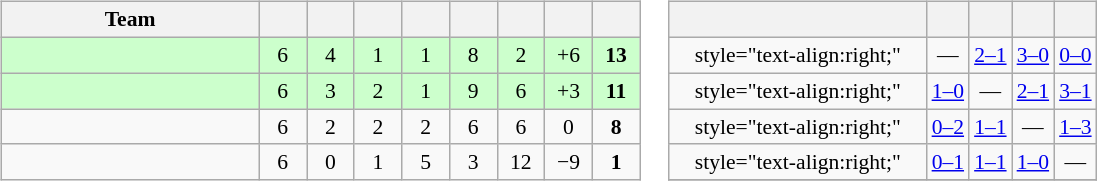<table>
<tr>
<td><br><table class="wikitable" style="text-align: center; font-size: 90%;">
<tr>
<th width=165>Team</th>
<th width=25></th>
<th width=25></th>
<th width=25></th>
<th width=25></th>
<th width=25></th>
<th width=25></th>
<th width=25></th>
<th width=25></th>
</tr>
<tr style="background:#cfc;">
<td align=left></td>
<td>6</td>
<td>4</td>
<td>1</td>
<td>1</td>
<td>8</td>
<td>2</td>
<td>+6</td>
<td><strong>13</strong></td>
</tr>
<tr style="background:#cfc;">
<td align=left></td>
<td>6</td>
<td>3</td>
<td>2</td>
<td>1</td>
<td>9</td>
<td>6</td>
<td>+3</td>
<td><strong>11</strong></td>
</tr>
<tr>
<td align=left></td>
<td>6</td>
<td>2</td>
<td>2</td>
<td>2</td>
<td>6</td>
<td>6</td>
<td>0</td>
<td><strong>8</strong></td>
</tr>
<tr>
<td align=left></td>
<td>6</td>
<td>0</td>
<td>1</td>
<td>5</td>
<td>3</td>
<td>12</td>
<td>−9</td>
<td><strong>1</strong></td>
</tr>
</table>
</td>
<td><br><table class="wikitable" style="text-align:center; font-size:90%;">
<tr>
<th width=165> </th>
<th></th>
<th></th>
<th></th>
<th></th>
</tr>
<tr>
<td>style="text-align:right;"</td>
<td>—</td>
<td><a href='#'>2–1</a></td>
<td><a href='#'>3–0</a></td>
<td><a href='#'>0–0</a></td>
</tr>
<tr>
<td>style="text-align:right;"</td>
<td><a href='#'>1–0</a></td>
<td>—</td>
<td><a href='#'>2–1</a></td>
<td><a href='#'>3–1</a></td>
</tr>
<tr>
<td>style="text-align:right;"</td>
<td><a href='#'>0–2</a></td>
<td><a href='#'>1–1</a></td>
<td>—</td>
<td><a href='#'>1–3</a></td>
</tr>
<tr>
<td>style="text-align:right;"</td>
<td><a href='#'>0–1</a></td>
<td><a href='#'>1–1</a></td>
<td><a href='#'>1–0</a></td>
<td>—</td>
</tr>
<tr>
</tr>
</table>
</td>
</tr>
</table>
